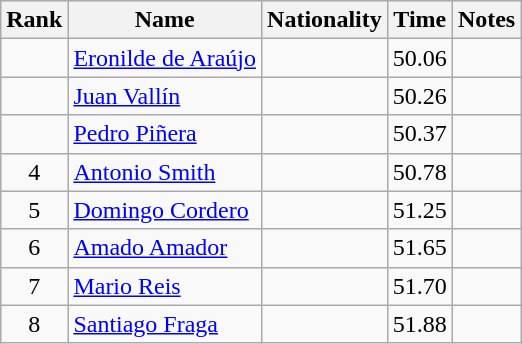<table class="wikitable sortable" style="text-align:center">
<tr>
<th>Rank</th>
<th>Name</th>
<th>Nationality</th>
<th>Time</th>
<th>Notes</th>
</tr>
<tr>
<td align=center></td>
<td align=left><a href='#'>Eronilde de Araújo</a></td>
<td align=left></td>
<td>50.06</td>
<td></td>
</tr>
<tr>
<td align=center></td>
<td align=left><a href='#'>Juan Vallín</a></td>
<td align=left></td>
<td>50.26</td>
<td></td>
</tr>
<tr>
<td align=center></td>
<td align=left><a href='#'>Pedro Piñera</a></td>
<td align=left></td>
<td>50.37</td>
<td></td>
</tr>
<tr>
<td align=center>4</td>
<td align=left><a href='#'>Antonio Smith</a></td>
<td align=left></td>
<td>50.78</td>
<td></td>
</tr>
<tr>
<td align=center>5</td>
<td align=left><a href='#'>Domingo Cordero</a></td>
<td align=left></td>
<td>51.25</td>
<td></td>
</tr>
<tr>
<td align=center>6</td>
<td align=left><a href='#'>Amado Amador</a></td>
<td align=left></td>
<td>51.65</td>
<td></td>
</tr>
<tr>
<td align=center>7</td>
<td align=left><a href='#'>Mario Reis</a></td>
<td align=left></td>
<td>51.70</td>
<td></td>
</tr>
<tr>
<td align=center>8</td>
<td align=left><a href='#'>Santiago Fraga</a></td>
<td align=left></td>
<td>51.88</td>
<td></td>
</tr>
</table>
